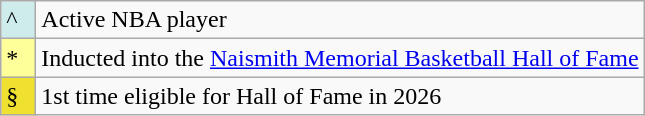<table class="wikitable"chri>
<tr>
<td style="background:#CFECEC; width:1em">^</td>
<td>Active NBA player</td>
</tr>
<tr>
<td style="background:#FFFF99; width:1em">*</td>
<td>Inducted into the <a href='#'>Naismith Memorial Basketball Hall of Fame</a></td>
</tr>
<tr>
<td style="background:#F0E130; width:1em">§</td>
<td>1st time eligible for Hall of Fame in 2026</td>
</tr>
</table>
